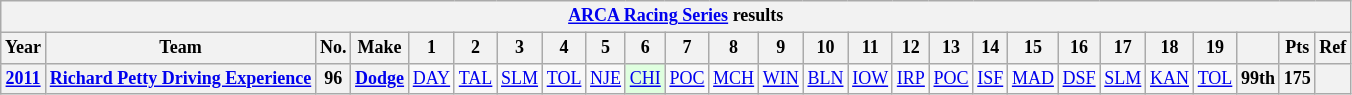<table class="wikitable" style="text-align:center; font-size:75%">
<tr>
<th colspan="27"><a href='#'>ARCA Racing Series</a> results</th>
</tr>
<tr>
<th>Year</th>
<th>Team</th>
<th>No.</th>
<th>Make</th>
<th>1</th>
<th>2</th>
<th>3</th>
<th>4</th>
<th>5</th>
<th>6</th>
<th>7</th>
<th>8</th>
<th>9</th>
<th>10</th>
<th>11</th>
<th>12</th>
<th>13</th>
<th>14</th>
<th>15</th>
<th>16</th>
<th>17</th>
<th>18</th>
<th>19</th>
<th></th>
<th>Pts</th>
<th>Ref</th>
</tr>
<tr>
<th><a href='#'>2011</a></th>
<th><a href='#'>Richard Petty Driving Experience</a></th>
<th>96</th>
<th><a href='#'>Dodge</a></th>
<td><a href='#'>DAY</a></td>
<td><a href='#'>TAL</a></td>
<td><a href='#'>SLM</a></td>
<td><a href='#'>TOL</a></td>
<td><a href='#'>NJE</a></td>
<td style="background:#DFFFDF;"><a href='#'>CHI</a><br></td>
<td><a href='#'>POC</a></td>
<td><a href='#'>MCH</a></td>
<td><a href='#'>WIN</a></td>
<td><a href='#'>BLN</a></td>
<td><a href='#'>IOW</a></td>
<td><a href='#'>IRP</a></td>
<td><a href='#'>POC</a></td>
<td><a href='#'>ISF</a></td>
<td><a href='#'>MAD</a></td>
<td><a href='#'>DSF</a></td>
<td><a href='#'>SLM</a></td>
<td><a href='#'>KAN</a></td>
<td><a href='#'>TOL</a></td>
<th>99th</th>
<th>175</th>
<th></th>
</tr>
</table>
